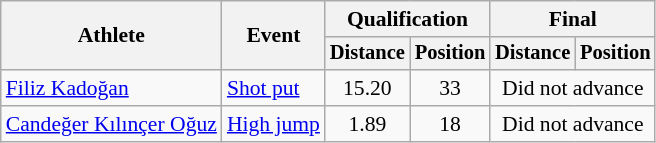<table class=wikitable style="font-size:90%">
<tr>
<th rowspan="2">Athlete</th>
<th rowspan="2">Event</th>
<th colspan="2">Qualification</th>
<th colspan="2">Final</th>
</tr>
<tr style="font-size:95%">
<th>Distance</th>
<th>Position</th>
<th>Distance</th>
<th>Position</th>
</tr>
<tr align=center>
<td align=left><a href='#'>Filiz Kadoğan</a></td>
<td align=left><a href='#'>Shot put</a></td>
<td>15.20</td>
<td>33</td>
<td colspan=2>Did not advance</td>
</tr>
<tr align=center>
<td align=left><a href='#'>Candeğer Kılınçer Oğuz</a></td>
<td align=left><a href='#'>High jump</a></td>
<td>1.89</td>
<td>18</td>
<td colspan=2>Did not advance</td>
</tr>
</table>
